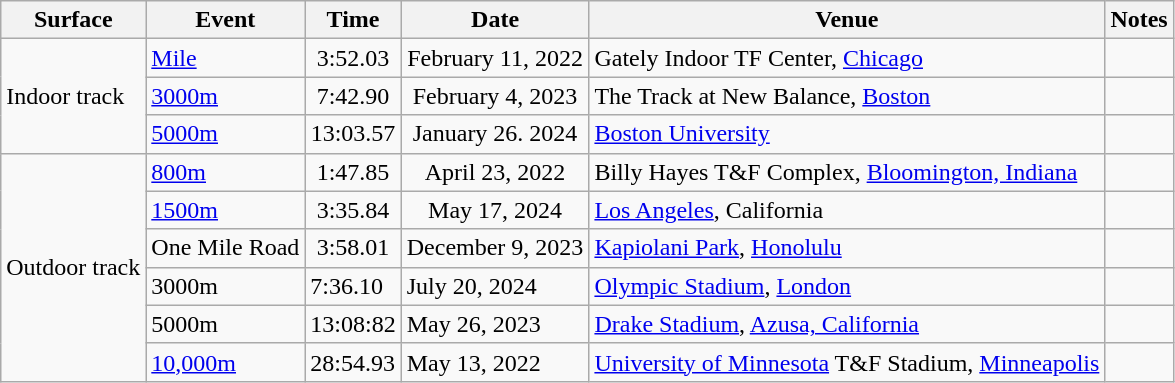<table class="wikitable sortable">
<tr>
<th>Surface</th>
<th>Event</th>
<th>Time</th>
<th>Date</th>
<th>Venue</th>
<th>Notes</th>
</tr>
<tr>
<td rowspan="3">Indoor track</td>
<td><a href='#'>Mile</a></td>
<td align="center">3:52.03</td>
<td align="center">February 11, 2022</td>
<td>Gately Indoor TF Center, <a href='#'>Chicago</a></td>
<td></td>
</tr>
<tr>
<td><a href='#'>3000m</a></td>
<td align="center">7:42.90</td>
<td align="center">February 4, 2023</td>
<td>The Track at New Balance, <a href='#'>Boston</a></td>
<td></td>
</tr>
<tr>
<td><a href='#'>5000m</a></td>
<td align="center">13:03.57</td>
<td align="center">January 26. 2024</td>
<td><a href='#'>Boston University</a></td>
<td></td>
</tr>
<tr>
<td rowspan="6">Outdoor track</td>
<td><a href='#'>800m</a></td>
<td align="center">1:47.85</td>
<td align="center">April 23, 2022</td>
<td>Billy Hayes T&F Complex, <a href='#'>Bloomington, Indiana</a></td>
<td></td>
</tr>
<tr>
<td><a href='#'>1500m</a></td>
<td align="center">3:35.84</td>
<td align="center">May 17, 2024</td>
<td><a href='#'>Los Angeles</a>, California</td>
<td></td>
</tr>
<tr>
<td>One Mile Road</td>
<td align="center">3:58.01</td>
<td align="center">December 9, 2023</td>
<td><a href='#'>Kapiolani Park</a>, <a href='#'>Honolulu</a></td>
</tr>
<tr>
<td>3000m</td>
<td>7:36.10</td>
<td>July 20, 2024</td>
<td><a href='#'>Olympic Stadium</a>, <a href='#'>London</a></td>
<td></td>
</tr>
<tr>
<td>5000m</td>
<td>13:08:82</td>
<td>May 26, 2023</td>
<td><a href='#'>Drake Stadium</a>, <a href='#'>Azusa, California</a></td>
<td></td>
</tr>
<tr>
<td><a href='#'>10,000m</a></td>
<td>28:54.93</td>
<td>May 13, 2022</td>
<td><a href='#'>University of Minnesota</a> T&F Stadium, <a href='#'>Minneapolis</a></td>
<td></td>
</tr>
</table>
